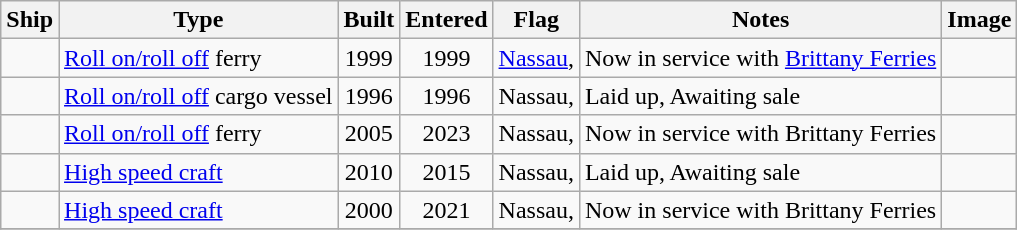<table class="wikitable sortable">
<tr>
<th>Ship</th>
<th>Type</th>
<th>Built</th>
<th>Entered<br></th>
<th>Flag</th>
<th>Notes</th>
<th>Image</th>
</tr>
<tr>
<td></td>
<td><a href='#'>Roll on/roll off</a> ferry</td>
<td align="Center">1999</td>
<td align="Center">1999</td>
<td><a href='#'>Nassau</a>, </td>
<td>Now in service with <a href='#'>Brittany Ferries</a></td>
<td></td>
</tr>
<tr>
<td></td>
<td><a href='#'>Roll on/roll off</a> cargo vessel</td>
<td align="Center">1996</td>
<td align="Center">1996</td>
<td>Nassau, </td>
<td>Laid up, Awaiting sale</td>
<td></td>
</tr>
<tr>
<td></td>
<td><a href='#'>Roll on/roll off</a> ferry</td>
<td align="Center">2005</td>
<td align="Center">2023</td>
<td>Nassau, </td>
<td>Now in service with Brittany Ferries</td>
<td></td>
</tr>
<tr>
<td></td>
<td><a href='#'>High speed craft</a></td>
<td align="Center">2010</td>
<td align="Center">2015</td>
<td>Nassau, </td>
<td>Laid up, Awaiting sale</td>
<td></td>
</tr>
<tr>
<td></td>
<td><a href='#'>High speed craft</a></td>
<td align="Center">2000</td>
<td align="Center">2021</td>
<td>Nassau, </td>
<td>Now in service with Brittany Ferries</td>
<td></td>
</tr>
<tr>
</tr>
</table>
